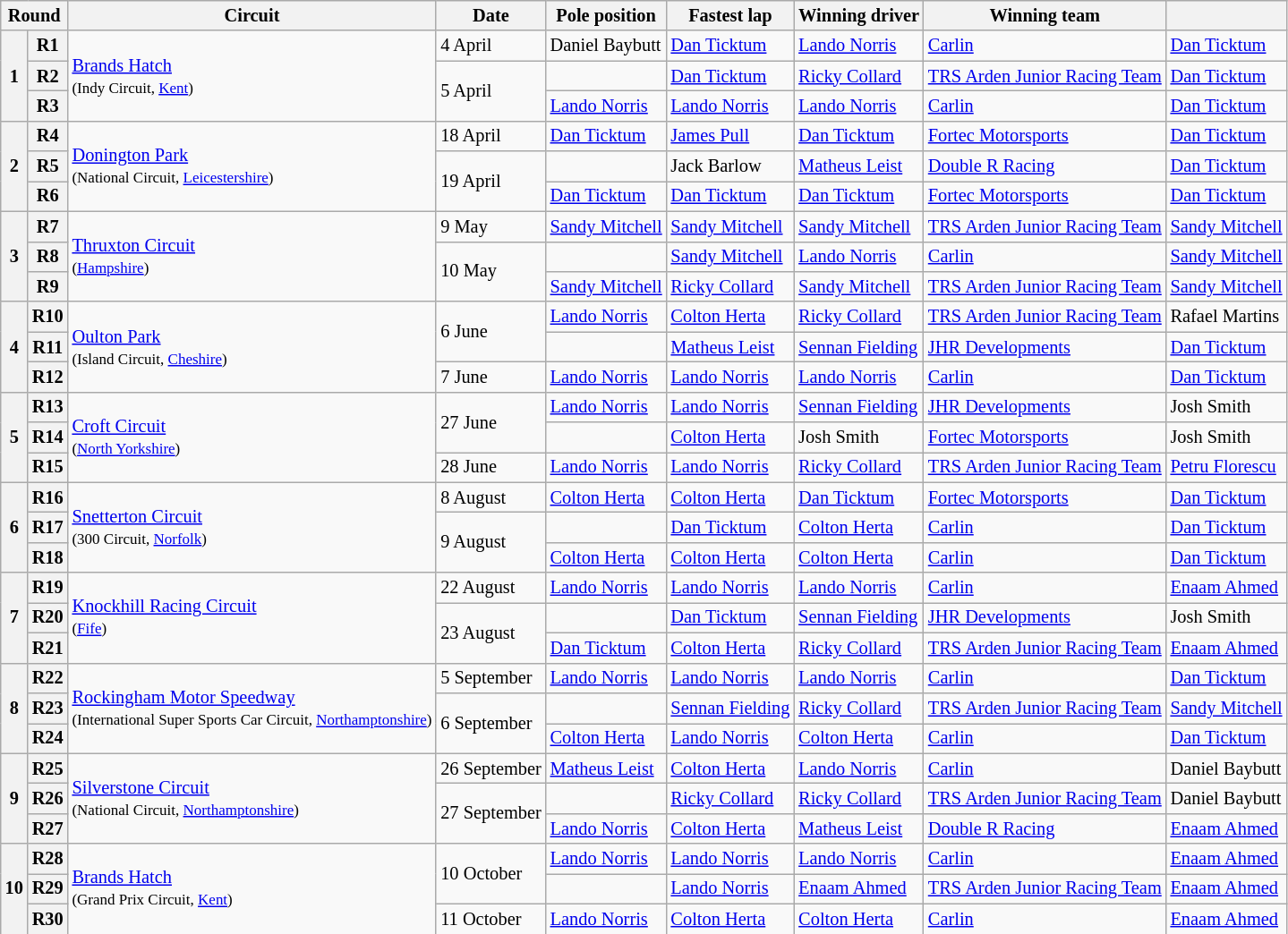<table class="wikitable" style="font-size: 85%">
<tr>
<th colspan=2>Round</th>
<th>Circuit</th>
<th>Date</th>
<th>Pole position</th>
<th>Fastest lap</th>
<th>Winning driver</th>
<th>Winning team</th>
<th></th>
</tr>
<tr>
<th rowspan=3>1</th>
<th>R1</th>
<td rowspan=3><a href='#'>Brands Hatch</a><br><small>(Indy Circuit, <a href='#'>Kent</a>)</small></td>
<td>4 April</td>
<td> Daniel Baybutt</td>
<td> <a href='#'>Dan Ticktum</a></td>
<td> <a href='#'>Lando Norris</a></td>
<td><a href='#'>Carlin</a></td>
<td> <a href='#'>Dan Ticktum</a></td>
</tr>
<tr>
<th>R2</th>
<td rowspan=2>5 April</td>
<td></td>
<td> <a href='#'>Dan Ticktum</a></td>
<td> <a href='#'>Ricky Collard</a></td>
<td nowrap><a href='#'>TRS Arden Junior Racing Team</a></td>
<td> <a href='#'>Dan Ticktum</a></td>
</tr>
<tr>
<th>R3</th>
<td> <a href='#'>Lando Norris</a></td>
<td> <a href='#'>Lando Norris</a></td>
<td> <a href='#'>Lando Norris</a></td>
<td><a href='#'>Carlin</a></td>
<td> <a href='#'>Dan Ticktum</a></td>
</tr>
<tr>
<th rowspan=3>2</th>
<th>R4</th>
<td rowspan=3><a href='#'>Donington Park</a><br><small>(National Circuit, <a href='#'>Leicestershire</a>)</small></td>
<td>18 April</td>
<td> <a href='#'>Dan Ticktum</a></td>
<td> <a href='#'>James Pull</a></td>
<td> <a href='#'>Dan Ticktum</a></td>
<td><a href='#'>Fortec Motorsports</a></td>
<td> <a href='#'>Dan Ticktum</a></td>
</tr>
<tr>
<th>R5</th>
<td rowspan=2>19 April</td>
<td></td>
<td> Jack Barlow</td>
<td> <a href='#'>Matheus Leist</a></td>
<td><a href='#'>Double R Racing</a></td>
<td> <a href='#'>Dan Ticktum</a></td>
</tr>
<tr>
<th>R6</th>
<td nowrap> <a href='#'>Dan Ticktum</a></td>
<td nowrap> <a href='#'>Dan Ticktum</a></td>
<td nowrap> <a href='#'>Dan Ticktum</a></td>
<td><a href='#'>Fortec Motorsports</a></td>
<td nowrap> <a href='#'>Dan Ticktum</a></td>
</tr>
<tr>
<th rowspan=3>3</th>
<th>R7</th>
<td rowspan=3><a href='#'>Thruxton Circuit</a><br><small>(<a href='#'>Hampshire</a>)</small></td>
<td>9 May</td>
<td nowrap> <a href='#'>Sandy Mitchell</a></td>
<td nowrap> <a href='#'>Sandy Mitchell</a></td>
<td nowrap> <a href='#'>Sandy Mitchell</a></td>
<td><a href='#'>TRS Arden Junior Racing Team</a></td>
<td nowrap> <a href='#'>Sandy Mitchell</a></td>
</tr>
<tr>
<th>R8</th>
<td rowspan=2>10 May</td>
<td></td>
<td> <a href='#'>Sandy Mitchell</a></td>
<td> <a href='#'>Lando Norris</a></td>
<td><a href='#'>Carlin</a></td>
<td> <a href='#'>Sandy Mitchell</a></td>
</tr>
<tr>
<th>R9</th>
<td> <a href='#'>Sandy Mitchell</a></td>
<td> <a href='#'>Ricky Collard</a></td>
<td> <a href='#'>Sandy Mitchell</a></td>
<td><a href='#'>TRS Arden Junior Racing Team</a></td>
<td> <a href='#'>Sandy Mitchell</a></td>
</tr>
<tr>
<th rowspan=3>4</th>
<th>R10</th>
<td rowspan=3><a href='#'>Oulton Park</a><br><small>(Island Circuit, <a href='#'>Cheshire</a>)</small></td>
<td rowspan=2>6 June</td>
<td> <a href='#'>Lando Norris</a></td>
<td> <a href='#'>Colton Herta</a></td>
<td> <a href='#'>Ricky Collard</a></td>
<td><a href='#'>TRS Arden Junior Racing Team</a></td>
<td> Rafael Martins</td>
</tr>
<tr>
<th>R11</th>
<td></td>
<td> <a href='#'>Matheus Leist</a></td>
<td nowrap> <a href='#'>Sennan Fielding</a></td>
<td><a href='#'>JHR Developments</a></td>
<td> <a href='#'>Dan Ticktum</a></td>
</tr>
<tr>
<th>R12</th>
<td>7 June</td>
<td> <a href='#'>Lando Norris</a></td>
<td> <a href='#'>Lando Norris</a></td>
<td> <a href='#'>Lando Norris</a></td>
<td><a href='#'>Carlin</a></td>
<td> <a href='#'>Dan Ticktum</a></td>
</tr>
<tr>
<th rowspan=3>5</th>
<th>R13</th>
<td rowspan=3><a href='#'>Croft Circuit</a><br><small>(<a href='#'>North Yorkshire</a>)</small></td>
<td rowspan=2>27 June</td>
<td> <a href='#'>Lando Norris</a></td>
<td> <a href='#'>Lando Norris</a></td>
<td> <a href='#'>Sennan Fielding</a></td>
<td><a href='#'>JHR Developments</a></td>
<td> Josh Smith</td>
</tr>
<tr>
<th>R14</th>
<td></td>
<td> <a href='#'>Colton Herta</a></td>
<td> Josh Smith</td>
<td><a href='#'>Fortec Motorsports</a></td>
<td> Josh Smith</td>
</tr>
<tr>
<th>R15</th>
<td>28 June</td>
<td> <a href='#'>Lando Norris</a></td>
<td> <a href='#'>Lando Norris</a></td>
<td> <a href='#'>Ricky Collard</a></td>
<td><a href='#'>TRS Arden Junior Racing Team</a></td>
<td> <a href='#'>Petru Florescu</a></td>
</tr>
<tr>
<th rowspan=3>6</th>
<th>R16</th>
<td rowspan=3><a href='#'>Snetterton Circuit</a><br><small>(300 Circuit, <a href='#'>Norfolk</a>)</small></td>
<td>8 August</td>
<td> <a href='#'>Colton Herta</a></td>
<td> <a href='#'>Colton Herta</a></td>
<td> <a href='#'>Dan Ticktum</a></td>
<td><a href='#'>Fortec Motorsports</a></td>
<td> <a href='#'>Dan Ticktum</a></td>
</tr>
<tr>
<th>R17</th>
<td rowspan=2>9 August</td>
<td></td>
<td> <a href='#'>Dan Ticktum</a></td>
<td> <a href='#'>Colton Herta</a></td>
<td><a href='#'>Carlin</a></td>
<td> <a href='#'>Dan Ticktum</a></td>
</tr>
<tr>
<th>R18</th>
<td> <a href='#'>Colton Herta</a></td>
<td> <a href='#'>Colton Herta</a></td>
<td> <a href='#'>Colton Herta</a></td>
<td><a href='#'>Carlin</a></td>
<td> <a href='#'>Dan Ticktum</a></td>
</tr>
<tr>
<th rowspan=3>7</th>
<th>R19</th>
<td rowspan=3><a href='#'>Knockhill Racing Circuit</a><br><small>(<a href='#'>Fife</a>)</small></td>
<td>22 August</td>
<td> <a href='#'>Lando Norris</a></td>
<td> <a href='#'>Lando Norris</a></td>
<td> <a href='#'>Lando Norris</a></td>
<td><a href='#'>Carlin</a></td>
<td nowrap> <a href='#'>Enaam Ahmed</a></td>
</tr>
<tr>
<th>R20</th>
<td rowspan=2>23 August</td>
<td></td>
<td> <a href='#'>Dan Ticktum</a></td>
<td> <a href='#'>Sennan Fielding</a></td>
<td><a href='#'>JHR Developments</a></td>
<td> Josh Smith</td>
</tr>
<tr>
<th>R21</th>
<td> <a href='#'>Dan Ticktum</a></td>
<td> <a href='#'>Colton Herta</a></td>
<td> <a href='#'>Ricky Collard</a></td>
<td><a href='#'>TRS Arden Junior Racing Team</a></td>
<td> <a href='#'>Enaam Ahmed</a></td>
</tr>
<tr>
<th rowspan=3>8</th>
<th>R22</th>
<td rowspan=3 nowrap><a href='#'>Rockingham Motor Speedway</a><br><small>(International Super Sports Car Circuit, <a href='#'>Northamptonshire</a>)</small></td>
<td>5 September</td>
<td> <a href='#'>Lando Norris</a></td>
<td> <a href='#'>Lando Norris</a></td>
<td> <a href='#'>Lando Norris</a></td>
<td><a href='#'>Carlin</a></td>
<td> <a href='#'>Dan Ticktum</a></td>
</tr>
<tr>
<th>R23</th>
<td rowspan=2>6 September</td>
<td></td>
<td nowrap> <a href='#'>Sennan Fielding</a></td>
<td> <a href='#'>Ricky Collard</a></td>
<td><a href='#'>TRS Arden Junior Racing Team</a></td>
<td> <a href='#'>Sandy Mitchell</a></td>
</tr>
<tr>
<th>R24</th>
<td> <a href='#'>Colton Herta</a></td>
<td> <a href='#'>Lando Norris</a></td>
<td> <a href='#'>Colton Herta</a></td>
<td><a href='#'>Carlin</a></td>
<td> <a href='#'>Dan Ticktum</a></td>
</tr>
<tr>
<th rowspan=3>9</th>
<th>R25</th>
<td rowspan=3><a href='#'>Silverstone Circuit</a><br><small>(National Circuit, <a href='#'>Northamptonshire</a>)</small></td>
<td>26 September</td>
<td> <a href='#'>Matheus Leist</a></td>
<td> <a href='#'>Colton Herta</a></td>
<td> <a href='#'>Lando Norris</a></td>
<td><a href='#'>Carlin</a></td>
<td> Daniel Baybutt</td>
</tr>
<tr>
<th>R26</th>
<td rowspan=2 nowrap>27 September</td>
<td></td>
<td> <a href='#'>Ricky Collard</a></td>
<td> <a href='#'>Ricky Collard</a></td>
<td><a href='#'>TRS Arden Junior Racing Team</a></td>
<td> Daniel Baybutt</td>
</tr>
<tr>
<th>R27</th>
<td> <a href='#'>Lando Norris</a></td>
<td> <a href='#'>Colton Herta</a></td>
<td> <a href='#'>Matheus Leist</a></td>
<td><a href='#'>Double R Racing</a></td>
<td> <a href='#'>Enaam Ahmed</a></td>
</tr>
<tr>
<th rowspan=3>10</th>
<th>R28</th>
<td rowspan=3><a href='#'>Brands Hatch</a><br><small>(Grand Prix Circuit, <a href='#'>Kent</a>)</small></td>
<td rowspan=2>10 October</td>
<td> <a href='#'>Lando Norris</a></td>
<td> <a href='#'>Lando Norris</a></td>
<td> <a href='#'>Lando Norris</a></td>
<td><a href='#'>Carlin</a></td>
<td> <a href='#'>Enaam Ahmed</a></td>
</tr>
<tr>
<th>R29</th>
<td></td>
<td> <a href='#'>Lando Norris</a></td>
<td> <a href='#'>Enaam Ahmed</a></td>
<td><a href='#'>TRS Arden Junior Racing Team</a></td>
<td> <a href='#'>Enaam Ahmed</a></td>
</tr>
<tr>
<th>R30</th>
<td>11 October</td>
<td> <a href='#'>Lando Norris</a></td>
<td> <a href='#'>Colton Herta</a></td>
<td> <a href='#'>Colton Herta</a></td>
<td><a href='#'>Carlin</a></td>
<td> <a href='#'>Enaam Ahmed</a></td>
</tr>
</table>
